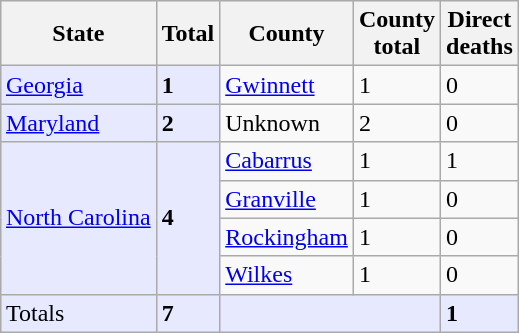<table class="wikitable"  style="float:right; margin-left:1em;">
<tr>
<th><strong>State</strong></th>
<th><strong>Total</strong></th>
<th><strong>County</strong></th>
<th><strong>County<br>total</strong></th>
<th><strong>Direct<br>deaths</strong></th>
</tr>
<tr>
<td style="background:#e6e9ff;"><a href='#'>Georgia</a></td>
<td style="background:#e6e9ff;"><strong>1</strong></td>
<td><a href='#'>Gwinnett</a></td>
<td>1</td>
<td>0</td>
</tr>
<tr>
<td style="background:#e6e9ff;"><a href='#'>Maryland</a></td>
<td style="background:#e6e9ff;"><strong>2</strong></td>
<td>Unknown</td>
<td>2</td>
<td>0</td>
</tr>
<tr>
<td rowspan="4" style="background:#e6e9ff;"><a href='#'>North Carolina</a></td>
<td rowspan="4" style="background:#e6e9ff;"><strong>4</strong></td>
<td><a href='#'>Cabarrus</a></td>
<td>1</td>
<td>1</td>
</tr>
<tr>
<td><a href='#'>Granville</a></td>
<td>1</td>
<td>0</td>
</tr>
<tr>
<td><a href='#'>Rockingham</a></td>
<td>1</td>
<td>0</td>
</tr>
<tr>
<td><a href='#'>Wilkes</a></td>
<td>1</td>
<td>0</td>
</tr>
<tr style="background:#e6e9ff;">
<td>Totals</td>
<td><strong>7</strong></td>
<td style="background:#e6e9ff;" colspan="2"></td>
<td><strong>1</strong></td>
</tr>
</table>
